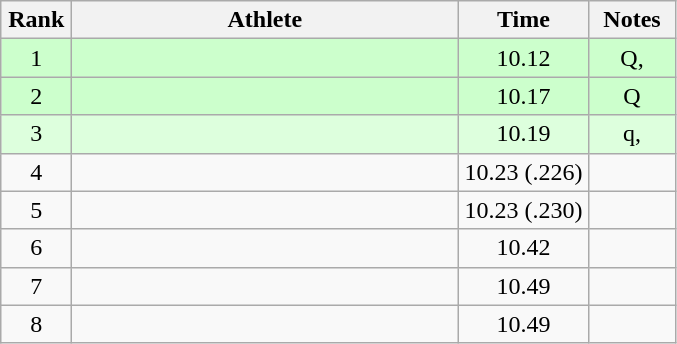<table class="wikitable" style="text-align:center">
<tr>
<th width=40>Rank</th>
<th width=250>Athlete</th>
<th width=80>Time</th>
<th width=50>Notes</th>
</tr>
<tr bgcolor=ccffcc>
<td>1</td>
<td align=left></td>
<td>10.12</td>
<td>Q, </td>
</tr>
<tr bgcolor=ccffcc>
<td>2</td>
<td align=left></td>
<td>10.17</td>
<td>Q</td>
</tr>
<tr bgcolor=ddffdd>
<td>3</td>
<td align=left></td>
<td>10.19</td>
<td>q, </td>
</tr>
<tr>
<td>4</td>
<td align=left></td>
<td>10.23	(.226)</td>
<td></td>
</tr>
<tr>
<td>5</td>
<td align=left></td>
<td>10.23	(.230)</td>
<td></td>
</tr>
<tr>
<td>6</td>
<td align=left></td>
<td>10.42</td>
<td></td>
</tr>
<tr>
<td>7</td>
<td align=left></td>
<td>10.49</td>
<td></td>
</tr>
<tr>
<td>8</td>
<td align=left></td>
<td>10.49</td>
<td></td>
</tr>
</table>
